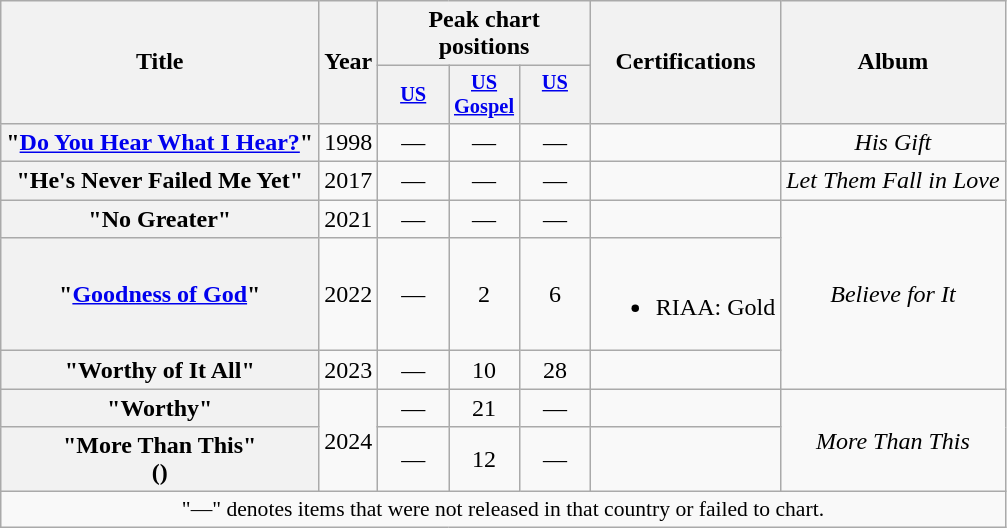<table class="wikitable plainrowheaders" style="text-align:center;" border="1">
<tr>
<th scope="col" rowspan=2>Title</th>
<th scope="col" rowspan=2>Year</th>
<th scope="col" colspan=3>Peak chart positions</th>
<th rowspan="2">Certifications</th>
<th rowspan="2" scope="col">Album</th>
</tr>
<tr>
<th scope="col" style="width:3em;font-size:85%;"><a href='#'>US</a><br></th>
<th scope="col" style="width:3em;font-size:85%;"><a href='#'>US Gospel</a><br></th>
<th scope="col" style="width:3em;font-size:85%;"><a href='#'>US<br></a><br></th>
</tr>
<tr>
<th scope="row">"<a href='#'>Do You Hear What I Hear?</a>"</th>
<td>1998</td>
<td>—</td>
<td>—</td>
<td>—</td>
<td></td>
<td><em>His Gift</em></td>
</tr>
<tr>
<th scope="row">"He's Never Failed Me Yet"</th>
<td>2017</td>
<td>—</td>
<td>—</td>
<td>—</td>
<td></td>
<td><em>Let Them Fall in Love</em></td>
</tr>
<tr>
<th scope="row">"No Greater"</th>
<td>2021</td>
<td>—</td>
<td>—</td>
<td>—</td>
<td></td>
<td rowspan="3"><em>Believe for It</em></td>
</tr>
<tr>
<th scope="row">"<a href='#'>Goodness of God</a>"</th>
<td>2022</td>
<td>—</td>
<td>2</td>
<td>6</td>
<td><br><ul><li>RIAA: Gold</li></ul></td>
</tr>
<tr>
<th scope="row">"Worthy of It All"</th>
<td>2023</td>
<td>—</td>
<td>10</td>
<td>28</td>
<td></td>
</tr>
<tr>
<th scope="row">"Worthy"</th>
<td rowspan="2">2024</td>
<td>—</td>
<td>21</td>
<td>—</td>
<td></td>
<td rowspan="2"><em>More Than This</em></td>
</tr>
<tr>
<th scope="row">"More Than This"<br>()</th>
<td>—</td>
<td>12</td>
<td>—</td>
<td></td>
</tr>
<tr>
<td colspan="11" align="center" style="font-size:90%;">"—" denotes items that were not released in that country or failed to chart.</td>
</tr>
</table>
